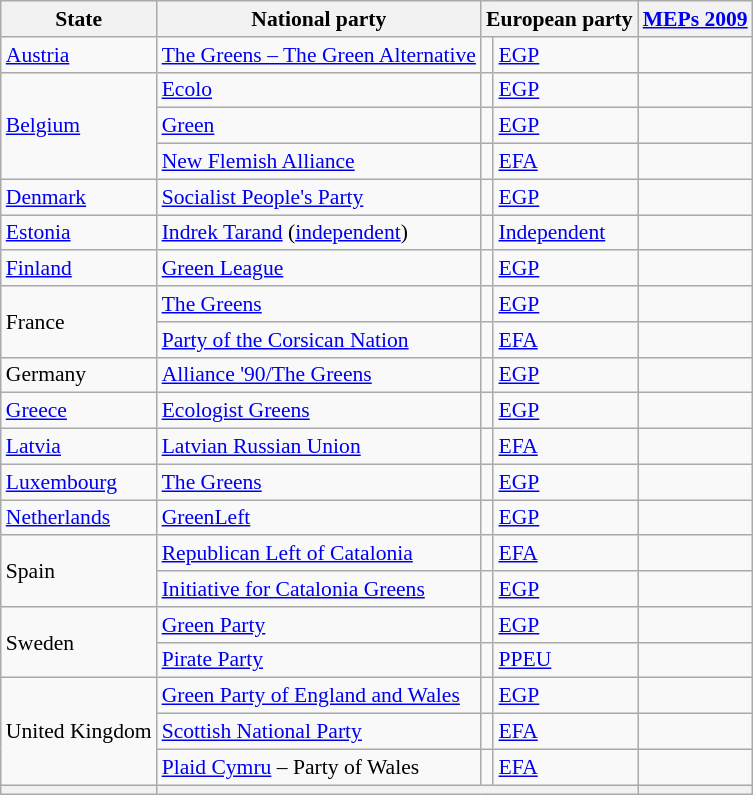<table class="wikitable sortable mw-collapsible mw-collapsed" style="font-size:90%">
<tr>
<th>State</th>
<th>National party</th>
<th colspan="2">European party</th>
<th data-sort-type="number"><a href='#'>MEPs 2009</a></th>
</tr>
<tr>
<td> <a href='#'>Austria</a></td>
<td><a href='#'>The Greens – The Green Alternative</a></td>
<td></td>
<td><a href='#'>EGP</a></td>
<td></td>
</tr>
<tr>
<td rowspan="3"> <a href='#'>Belgium</a></td>
<td><a href='#'>Ecolo</a></td>
<td></td>
<td><a href='#'>EGP</a></td>
<td></td>
</tr>
<tr>
<td><a href='#'>Green</a></td>
<td></td>
<td><a href='#'>EGP</a></td>
<td></td>
</tr>
<tr>
<td><a href='#'>New Flemish Alliance</a></td>
<td></td>
<td><a href='#'>EFA</a></td>
<td></td>
</tr>
<tr>
<td> <a href='#'>Denmark</a></td>
<td><a href='#'>Socialist People's Party</a></td>
<td></td>
<td><a href='#'>EGP</a></td>
<td></td>
</tr>
<tr>
<td> <a href='#'>Estonia</a></td>
<td><a href='#'>Indrek Tarand</a> (<a href='#'>independent</a>)</td>
<td></td>
<td><a href='#'>Independent</a></td>
<td></td>
</tr>
<tr>
<td> <a href='#'>Finland</a></td>
<td><a href='#'>Green League</a></td>
<td></td>
<td><a href='#'>EGP</a></td>
<td></td>
</tr>
<tr>
<td rowspan="2"> France</td>
<td><a href='#'>The Greens</a></td>
<td></td>
<td><a href='#'>EGP</a></td>
<td></td>
</tr>
<tr>
<td><a href='#'>Party of the Corsican Nation</a></td>
<td></td>
<td><a href='#'>EFA</a></td>
<td></td>
</tr>
<tr>
<td> Germany</td>
<td><a href='#'>Alliance '90/The Greens</a></td>
<td></td>
<td><a href='#'>EGP</a></td>
<td></td>
</tr>
<tr>
<td> <a href='#'>Greece</a></td>
<td><a href='#'>Ecologist Greens</a></td>
<td></td>
<td><a href='#'>EGP</a></td>
<td></td>
</tr>
<tr>
<td> <a href='#'>Latvia</a></td>
<td><a href='#'>Latvian Russian Union</a></td>
<td></td>
<td><a href='#'>EFA</a></td>
<td></td>
</tr>
<tr>
<td> <a href='#'>Luxembourg</a></td>
<td><a href='#'>The Greens</a></td>
<td></td>
<td><a href='#'>EGP</a></td>
<td></td>
</tr>
<tr>
<td> <a href='#'>Netherlands</a></td>
<td><a href='#'>GreenLeft</a></td>
<td></td>
<td><a href='#'>EGP</a></td>
<td></td>
</tr>
<tr>
<td rowspan="2"> Spain</td>
<td><a href='#'>Republican Left of Catalonia</a></td>
<td></td>
<td><a href='#'>EFA</a></td>
<td></td>
</tr>
<tr>
<td><a href='#'>Initiative for Catalonia Greens</a></td>
<td></td>
<td><a href='#'>EGP</a></td>
<td></td>
</tr>
<tr>
<td rowspan="2"> Sweden</td>
<td><a href='#'>Green Party</a></td>
<td></td>
<td><a href='#'>EGP</a></td>
<td></td>
</tr>
<tr>
<td><a href='#'>Pirate Party</a></td>
<td></td>
<td><a href='#'>PPEU</a></td>
<td></td>
</tr>
<tr>
<td rowspan="3"> United Kingdom</td>
<td><a href='#'>Green Party of England and Wales</a></td>
<td></td>
<td><a href='#'>EGP</a></td>
<td></td>
</tr>
<tr>
<td><a href='#'>Scottish National Party</a></td>
<td></td>
<td><a href='#'>EFA</a></td>
<td></td>
</tr>
<tr>
<td><a href='#'>Plaid Cymru</a> – Party of Wales</td>
<td></td>
<td><a href='#'>EFA</a></td>
<td></td>
</tr>
<tr>
<th></th>
<th colspan="3"></th>
<th></th>
</tr>
</table>
